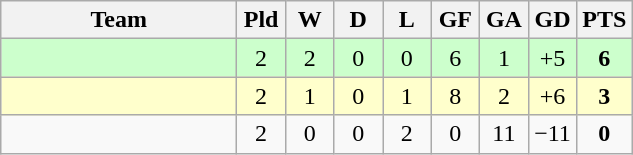<table class="wikitable" style="text-align:center">
<tr>
<th width="150">Team</th>
<th width="25">Pld</th>
<th width="25">W</th>
<th width="25">D</th>
<th width="25">L</th>
<th width="25">GF</th>
<th width="25">GA</th>
<th width="25">GD</th>
<th width="25">PTS</th>
</tr>
<tr style="background:#ccffcc">
<td style="text-align:left"></td>
<td>2</td>
<td>2</td>
<td>0</td>
<td>0</td>
<td>6</td>
<td>1</td>
<td>+5</td>
<td><strong>6</strong></td>
</tr>
<tr style="background:#ffffcc">
<td style="text-align:left"></td>
<td>2</td>
<td>1</td>
<td>0</td>
<td>1</td>
<td>8</td>
<td>2</td>
<td>+6</td>
<td><strong>3</strong></td>
</tr>
<tr>
<td style="text-align:left"></td>
<td>2</td>
<td>0</td>
<td>0</td>
<td>2</td>
<td>0</td>
<td>11</td>
<td>−11</td>
<td><strong>0</strong></td>
</tr>
</table>
